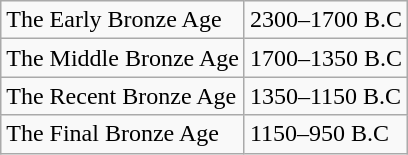<table class="wikitable">
<tr>
<td>The Early Bronze Age</td>
<td>2300–1700 B.C</td>
</tr>
<tr>
<td>The Middle Bronze Age</td>
<td>1700–1350 B.C</td>
</tr>
<tr>
<td>The Recent Bronze Age</td>
<td>1350–1150 B.C</td>
</tr>
<tr>
<td>The Final Bronze Age</td>
<td>1150–950 B.C</td>
</tr>
</table>
